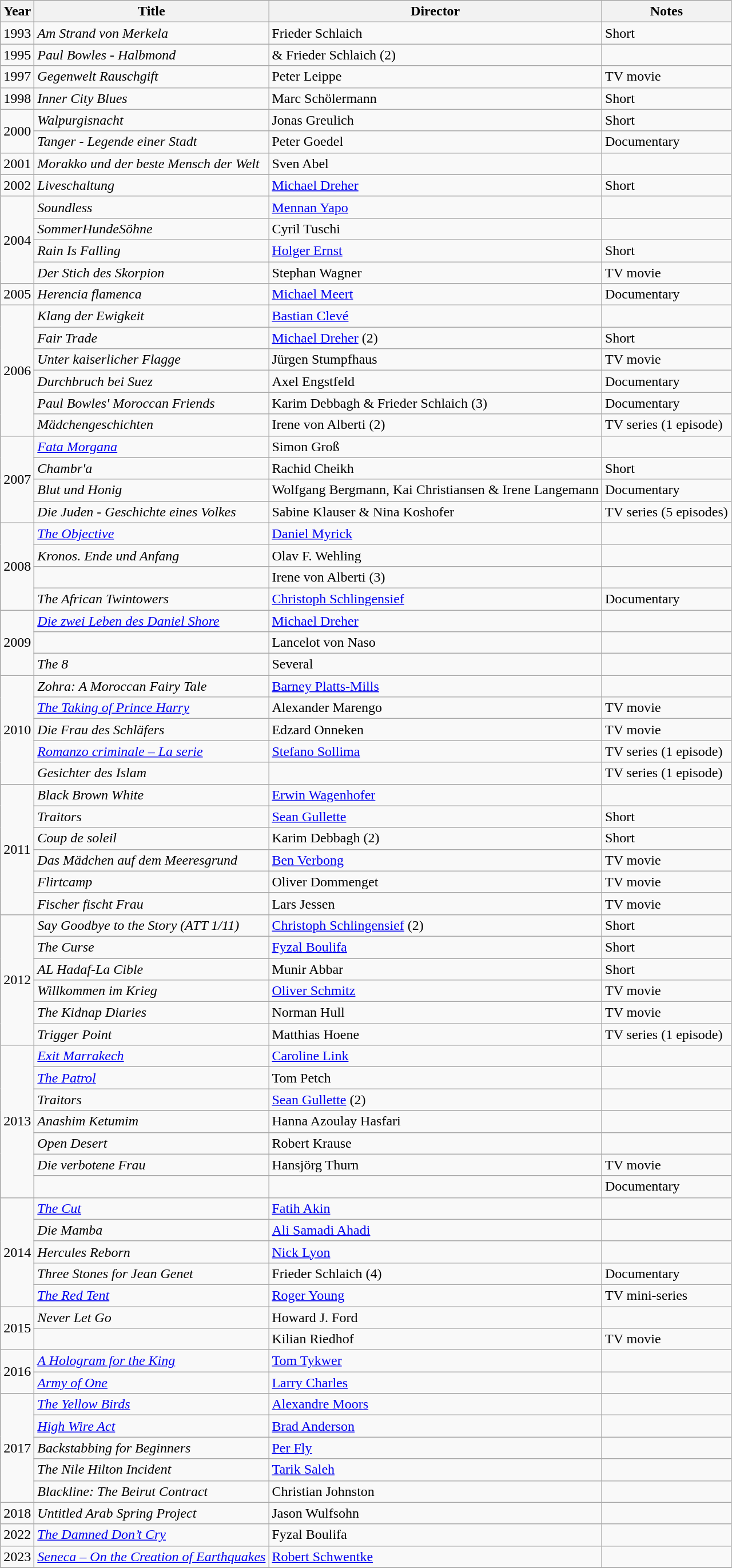<table class="wikitable sortable">
<tr>
<th>Year</th>
<th>Title</th>
<th>Director</th>
<th class="unsortable">Notes</th>
</tr>
<tr>
<td rowspan=1>1993</td>
<td><em>Am Strand von Merkela</em></td>
<td>Frieder Schlaich</td>
<td>Short</td>
</tr>
<tr>
<td rowspan=1>1995</td>
<td><em>Paul Bowles - Halbmond</em></td>
<td> & Frieder Schlaich (2)</td>
<td></td>
</tr>
<tr>
<td rowspan=1>1997</td>
<td><em>Gegenwelt Rauschgift</em></td>
<td>Peter Leippe</td>
<td>TV movie</td>
</tr>
<tr>
<td rowspan=1>1998</td>
<td><em>Inner City Blues</em></td>
<td>Marc Schölermann</td>
<td>Short</td>
</tr>
<tr>
<td rowspan=2>2000</td>
<td><em>Walpurgisnacht</em></td>
<td>Jonas Greulich</td>
<td>Short</td>
</tr>
<tr>
<td><em>Tanger - Legende einer Stadt</em></td>
<td>Peter Goedel</td>
<td>Documentary</td>
</tr>
<tr>
<td rowspan=1>2001</td>
<td><em>Morakko und der beste Mensch der Welt</em></td>
<td>Sven Abel</td>
<td></td>
</tr>
<tr>
<td rowspan=1>2002</td>
<td><em>Liveschaltung</em></td>
<td><a href='#'>Michael Dreher</a></td>
<td>Short</td>
</tr>
<tr>
<td rowspan=4>2004</td>
<td><em>Soundless</em></td>
<td><a href='#'>Mennan Yapo</a></td>
<td></td>
</tr>
<tr>
<td><em>SommerHundeSöhne</em></td>
<td>Cyril Tuschi</td>
<td></td>
</tr>
<tr>
<td><em>Rain Is Falling</em></td>
<td><a href='#'>Holger Ernst</a></td>
<td>Short</td>
</tr>
<tr>
<td><em>Der Stich des Skorpion</em></td>
<td>Stephan Wagner</td>
<td>TV movie</td>
</tr>
<tr>
<td rowspan=1>2005</td>
<td><em>Herencia flamenca</em></td>
<td><a href='#'>Michael Meert</a></td>
<td>Documentary</td>
</tr>
<tr>
<td rowspan=6>2006</td>
<td><em>Klang der Ewigkeit</em></td>
<td><a href='#'>Bastian Clevé</a></td>
<td></td>
</tr>
<tr>
<td><em>Fair Trade</em></td>
<td><a href='#'>Michael Dreher</a> (2)</td>
<td>Short</td>
</tr>
<tr>
<td><em>Unter kaiserlicher Flagge</em></td>
<td>Jürgen Stumpfhaus</td>
<td>TV movie</td>
</tr>
<tr>
<td><em>Durchbruch bei Suez</em></td>
<td>Axel Engstfeld</td>
<td>Documentary</td>
</tr>
<tr>
<td><em>Paul Bowles' Moroccan Friends</em></td>
<td>Karim Debbagh & Frieder Schlaich (3)</td>
<td>Documentary</td>
</tr>
<tr>
<td><em>Mädchengeschichten</em></td>
<td>Irene von Alberti (2)</td>
<td>TV series (1 episode)</td>
</tr>
<tr>
<td rowspan=4>2007</td>
<td><em><a href='#'>Fata Morgana</a></em></td>
<td>Simon Groß</td>
<td></td>
</tr>
<tr>
<td><em>Chambr'a</em></td>
<td>Rachid Cheikh</td>
<td>Short</td>
</tr>
<tr>
<td><em>Blut und Honig</em></td>
<td>Wolfgang Bergmann, Kai Christiansen & Irene Langemann</td>
<td>Documentary</td>
</tr>
<tr>
<td><em>Die Juden - Geschichte eines Volkes</em></td>
<td>Sabine Klauser & Nina Koshofer</td>
<td>TV series (5 episodes)</td>
</tr>
<tr>
<td rowspan=4>2008</td>
<td><em><a href='#'>The Objective</a></em></td>
<td><a href='#'>Daniel Myrick</a></td>
<td></td>
</tr>
<tr>
<td><em>Kronos. Ende und Anfang</em></td>
<td>Olav F. Wehling</td>
<td></td>
</tr>
<tr>
<td><em></em></td>
<td>Irene von Alberti (3)</td>
<td></td>
</tr>
<tr>
<td><em>The African Twintowers</em></td>
<td><a href='#'>Christoph Schlingensief</a></td>
<td>Documentary</td>
</tr>
<tr>
<td rowspan=3>2009</td>
<td><em><a href='#'>Die zwei Leben des Daniel Shore</a></em></td>
<td><a href='#'>Michael Dreher</a></td>
<td></td>
</tr>
<tr>
<td><em></em></td>
<td>Lancelot von Naso</td>
<td></td>
</tr>
<tr>
<td><em>The 8</em></td>
<td>Several</td>
<td></td>
</tr>
<tr>
<td rowspan=5>2010</td>
<td><em>Zohra: A Moroccan Fairy Tale</em></td>
<td><a href='#'>Barney Platts-Mills</a></td>
<td></td>
</tr>
<tr>
<td><em><a href='#'>The Taking of Prince Harry</a></em></td>
<td>Alexander Marengo</td>
<td>TV movie</td>
</tr>
<tr>
<td><em>Die Frau des Schläfers</em></td>
<td>Edzard Onneken</td>
<td>TV movie</td>
</tr>
<tr>
<td><em><a href='#'>Romanzo criminale – La serie</a></em></td>
<td><a href='#'>Stefano Sollima</a></td>
<td>TV series (1 episode)</td>
</tr>
<tr>
<td><em>Gesichter des Islam</em></td>
<td></td>
<td>TV series (1 episode)</td>
</tr>
<tr>
<td rowspan=6>2011</td>
<td><em>Black Brown White</em></td>
<td><a href='#'>Erwin Wagenhofer</a></td>
<td></td>
</tr>
<tr>
<td><em>Traitors</em></td>
<td><a href='#'>Sean Gullette</a></td>
<td>Short</td>
</tr>
<tr>
<td><em>Coup de soleil</em></td>
<td>Karim Debbagh (2)</td>
<td>Short</td>
</tr>
<tr>
<td><em>Das Mädchen auf dem Meeresgrund</em></td>
<td><a href='#'>Ben Verbong</a></td>
<td>TV movie</td>
</tr>
<tr>
<td><em>Flirtcamp</em></td>
<td>Oliver Dommenget</td>
<td>TV movie</td>
</tr>
<tr>
<td><em>Fischer fischt Frau</em></td>
<td>Lars Jessen</td>
<td>TV movie</td>
</tr>
<tr>
<td rowspan=6>2012</td>
<td><em>Say Goodbye to the Story (ATT 1/11)</em></td>
<td><a href='#'>Christoph Schlingensief</a> (2)</td>
<td>Short</td>
</tr>
<tr>
<td><em>The Curse</em></td>
<td><a href='#'>Fyzal Boulifa</a></td>
<td>Short</td>
</tr>
<tr>
<td><em>AL Hadaf-La Cible</em></td>
<td>Munir Abbar</td>
<td>Short</td>
</tr>
<tr>
<td><em>Willkommen im Krieg</em></td>
<td><a href='#'>Oliver Schmitz</a></td>
<td>TV movie</td>
</tr>
<tr>
<td><em>The Kidnap Diaries</em></td>
<td>Norman Hull</td>
<td>TV movie</td>
</tr>
<tr>
<td><em>Trigger Point</em></td>
<td>Matthias Hoene</td>
<td>TV series (1 episode)</td>
</tr>
<tr>
<td rowspan=7>2013</td>
<td><em><a href='#'>Exit Marrakech</a></em></td>
<td><a href='#'>Caroline Link</a></td>
<td></td>
</tr>
<tr>
<td><em><a href='#'>The Patrol</a></em></td>
<td>Tom Petch</td>
<td></td>
</tr>
<tr>
<td><em>Traitors</em></td>
<td><a href='#'>Sean Gullette</a> (2)</td>
<td></td>
</tr>
<tr>
<td><em>Anashim Ketumim</em></td>
<td>Hanna Azoulay Hasfari</td>
<td></td>
</tr>
<tr>
<td><em>Open Desert</em></td>
<td>Robert Krause</td>
<td></td>
</tr>
<tr>
<td><em>Die verbotene Frau</em></td>
<td>Hansjörg Thurn</td>
<td>TV movie</td>
</tr>
<tr>
<td><em></em></td>
<td></td>
<td>Documentary</td>
</tr>
<tr>
<td rowspan=5>2014</td>
<td><em><a href='#'>The Cut</a></em></td>
<td><a href='#'>Fatih Akin</a></td>
<td></td>
</tr>
<tr>
<td><em>Die Mamba</em></td>
<td><a href='#'>Ali Samadi Ahadi</a></td>
<td></td>
</tr>
<tr>
<td><em>Hercules Reborn</em></td>
<td><a href='#'>Nick Lyon</a></td>
<td></td>
</tr>
<tr>
<td><em>Three Stones for Jean Genet</em></td>
<td>Frieder Schlaich (4)</td>
<td>Documentary</td>
</tr>
<tr>
<td><em><a href='#'>The Red Tent</a></em></td>
<td><a href='#'>Roger Young</a></td>
<td>TV mini-series</td>
</tr>
<tr>
<td rowspan=2>2015</td>
<td><em>Never Let Go</em></td>
<td>Howard J. Ford</td>
<td></td>
</tr>
<tr>
<td><em></em></td>
<td>Kilian Riedhof</td>
<td>TV movie</td>
</tr>
<tr>
<td rowspan=2>2016</td>
<td><em><a href='#'>A Hologram for the King</a></em></td>
<td><a href='#'>Tom Tykwer</a></td>
<td></td>
</tr>
<tr>
<td><em><a href='#'>Army of One</a></em></td>
<td><a href='#'>Larry Charles</a></td>
<td></td>
</tr>
<tr>
<td rowspan=5>2017</td>
<td><em><a href='#'>The Yellow Birds</a></em></td>
<td><a href='#'>Alexandre Moors</a></td>
<td></td>
</tr>
<tr>
<td><em><a href='#'>High Wire Act</a></em></td>
<td><a href='#'>Brad Anderson</a></td>
<td></td>
</tr>
<tr>
<td><em>Backstabbing for Beginners</em></td>
<td><a href='#'>Per Fly</a></td>
<td></td>
</tr>
<tr>
<td><em>The Nile Hilton Incident</em></td>
<td><a href='#'>Tarik Saleh</a></td>
<td></td>
</tr>
<tr>
<td><em>Blackline: The Beirut Contract</em></td>
<td>Christian Johnston</td>
<td></td>
</tr>
<tr>
<td rowspan=1>2018</td>
<td><em>Untitled Arab Spring Project</em></td>
<td>Jason Wulfsohn</td>
<td></td>
</tr>
<tr>
<td>2022</td>
<td><em><a href='#'>The Damned Don’t Cry</a></em></td>
<td>Fyzal Boulifa</td>
<td></td>
</tr>
<tr>
<td>2023</td>
<td><em><a href='#'>Seneca – On the Creation of Earthquakes</a></em></td>
<td><a href='#'>Robert Schwentke</a></td>
<td></td>
</tr>
<tr>
</tr>
</table>
